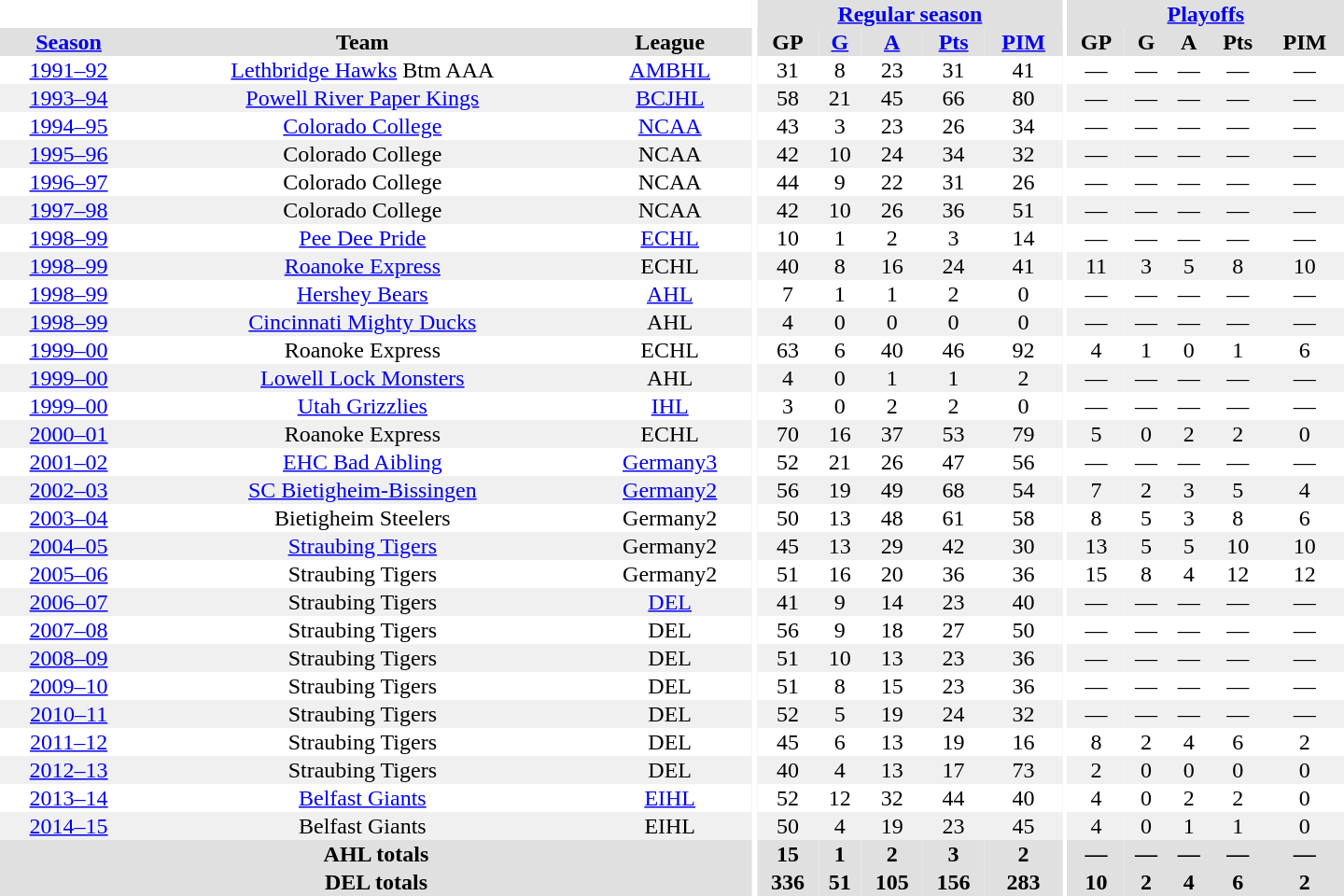<table border="0" cellpadding="1" cellspacing="0" style="text-align:center; width:60em">
<tr bgcolor="#e0e0e0">
<th colspan="3" bgcolor="#ffffff"></th>
<th rowspan="99" bgcolor="#ffffff"></th>
<th colspan="5"><a href='#'>Regular season</a></th>
<th rowspan="99" bgcolor="#ffffff"></th>
<th colspan="5"><a href='#'>Playoffs</a></th>
</tr>
<tr bgcolor="#e0e0e0">
<th><a href='#'>Season</a></th>
<th>Team</th>
<th>League</th>
<th>GP</th>
<th><a href='#'>G</a></th>
<th><a href='#'>A</a></th>
<th><a href='#'>Pts</a></th>
<th><a href='#'>PIM</a></th>
<th>GP</th>
<th>G</th>
<th>A</th>
<th>Pts</th>
<th>PIM</th>
</tr>
<tr>
<td><a href='#'>1991–92</a></td>
<td><a href='#'>Lethbridge Hawks</a> Btm AAA</td>
<td><a href='#'>AMBHL</a></td>
<td>31</td>
<td>8</td>
<td>23</td>
<td>31</td>
<td>41</td>
<td>—</td>
<td>—</td>
<td>—</td>
<td>—</td>
<td>—</td>
</tr>
<tr bgcolor="#f0f0f0">
<td><a href='#'>1993–94</a></td>
<td><a href='#'>Powell River Paper Kings</a></td>
<td><a href='#'>BCJHL</a></td>
<td>58</td>
<td>21</td>
<td>45</td>
<td>66</td>
<td>80</td>
<td>—</td>
<td>—</td>
<td>—</td>
<td>—</td>
<td>—</td>
</tr>
<tr>
<td><a href='#'>1994–95</a></td>
<td><a href='#'>Colorado College</a></td>
<td><a href='#'>NCAA</a></td>
<td>43</td>
<td>3</td>
<td>23</td>
<td>26</td>
<td>34</td>
<td>—</td>
<td>—</td>
<td>—</td>
<td>—</td>
<td>—</td>
</tr>
<tr bgcolor="#f0f0f0">
<td><a href='#'>1995–96</a></td>
<td>Colorado College</td>
<td>NCAA</td>
<td>42</td>
<td>10</td>
<td>24</td>
<td>34</td>
<td>32</td>
<td>—</td>
<td>—</td>
<td>—</td>
<td>—</td>
<td>—</td>
</tr>
<tr>
<td><a href='#'>1996–97</a></td>
<td>Colorado College</td>
<td>NCAA</td>
<td>44</td>
<td>9</td>
<td>22</td>
<td>31</td>
<td>26</td>
<td>—</td>
<td>—</td>
<td>—</td>
<td>—</td>
<td>—</td>
</tr>
<tr bgcolor="#f0f0f0">
<td><a href='#'>1997–98</a></td>
<td>Colorado College</td>
<td>NCAA</td>
<td>42</td>
<td>10</td>
<td>26</td>
<td>36</td>
<td>51</td>
<td>—</td>
<td>—</td>
<td>—</td>
<td>—</td>
<td>—</td>
</tr>
<tr>
<td><a href='#'>1998–99</a></td>
<td><a href='#'>Pee Dee Pride</a></td>
<td><a href='#'>ECHL</a></td>
<td>10</td>
<td>1</td>
<td>2</td>
<td>3</td>
<td>14</td>
<td>—</td>
<td>—</td>
<td>—</td>
<td>—</td>
<td>—</td>
</tr>
<tr bgcolor="#f0f0f0">
<td><a href='#'>1998–99</a></td>
<td><a href='#'>Roanoke Express</a></td>
<td>ECHL</td>
<td>40</td>
<td>8</td>
<td>16</td>
<td>24</td>
<td>41</td>
<td>11</td>
<td>3</td>
<td>5</td>
<td>8</td>
<td>10</td>
</tr>
<tr>
<td><a href='#'>1998–99</a></td>
<td><a href='#'>Hershey Bears</a></td>
<td><a href='#'>AHL</a></td>
<td>7</td>
<td>1</td>
<td>1</td>
<td>2</td>
<td>0</td>
<td>—</td>
<td>—</td>
<td>—</td>
<td>—</td>
<td>—</td>
</tr>
<tr bgcolor="#f0f0f0">
<td><a href='#'>1998–99</a></td>
<td><a href='#'>Cincinnati Mighty Ducks</a></td>
<td>AHL</td>
<td>4</td>
<td>0</td>
<td>0</td>
<td>0</td>
<td>0</td>
<td>—</td>
<td>—</td>
<td>—</td>
<td>—</td>
<td>—</td>
</tr>
<tr>
<td><a href='#'>1999–00</a></td>
<td>Roanoke Express</td>
<td>ECHL</td>
<td>63</td>
<td>6</td>
<td>40</td>
<td>46</td>
<td>92</td>
<td>4</td>
<td>1</td>
<td>0</td>
<td>1</td>
<td>6</td>
</tr>
<tr bgcolor="#f0f0f0">
<td><a href='#'>1999–00</a></td>
<td><a href='#'>Lowell Lock Monsters</a></td>
<td>AHL</td>
<td>4</td>
<td>0</td>
<td>1</td>
<td>1</td>
<td>2</td>
<td>—</td>
<td>—</td>
<td>—</td>
<td>—</td>
<td>—</td>
</tr>
<tr>
<td><a href='#'>1999–00</a></td>
<td><a href='#'>Utah Grizzlies</a></td>
<td><a href='#'>IHL</a></td>
<td>3</td>
<td>0</td>
<td>2</td>
<td>2</td>
<td>0</td>
<td>—</td>
<td>—</td>
<td>—</td>
<td>—</td>
<td>—</td>
</tr>
<tr bgcolor="#f0f0f0">
<td><a href='#'>2000–01</a></td>
<td>Roanoke Express</td>
<td>ECHL</td>
<td>70</td>
<td>16</td>
<td>37</td>
<td>53</td>
<td>79</td>
<td>5</td>
<td>0</td>
<td>2</td>
<td>2</td>
<td>0</td>
</tr>
<tr>
<td><a href='#'>2001–02</a></td>
<td><a href='#'>EHC Bad Aibling</a></td>
<td><a href='#'>Germany3</a></td>
<td>52</td>
<td>21</td>
<td>26</td>
<td>47</td>
<td>56</td>
<td>—</td>
<td>—</td>
<td>—</td>
<td>—</td>
<td>—</td>
</tr>
<tr bgcolor="#f0f0f0">
<td><a href='#'>2002–03</a></td>
<td><a href='#'>SC Bietigheim-Bissingen</a></td>
<td><a href='#'>Germany2</a></td>
<td>56</td>
<td>19</td>
<td>49</td>
<td>68</td>
<td>54</td>
<td>7</td>
<td>2</td>
<td>3</td>
<td>5</td>
<td>4</td>
</tr>
<tr>
<td><a href='#'>2003–04</a></td>
<td>Bietigheim Steelers</td>
<td>Germany2</td>
<td>50</td>
<td>13</td>
<td>48</td>
<td>61</td>
<td>58</td>
<td>8</td>
<td>5</td>
<td>3</td>
<td>8</td>
<td>6</td>
</tr>
<tr bgcolor="#f0f0f0">
<td><a href='#'>2004–05</a></td>
<td><a href='#'>Straubing Tigers</a></td>
<td>Germany2</td>
<td>45</td>
<td>13</td>
<td>29</td>
<td>42</td>
<td>30</td>
<td>13</td>
<td>5</td>
<td>5</td>
<td>10</td>
<td>10</td>
</tr>
<tr>
<td><a href='#'>2005–06</a></td>
<td>Straubing Tigers</td>
<td>Germany2</td>
<td>51</td>
<td>16</td>
<td>20</td>
<td>36</td>
<td>36</td>
<td>15</td>
<td>8</td>
<td>4</td>
<td>12</td>
<td>12</td>
</tr>
<tr bgcolor="#f0f0f0">
<td><a href='#'>2006–07</a></td>
<td>Straubing Tigers</td>
<td><a href='#'>DEL</a></td>
<td>41</td>
<td>9</td>
<td>14</td>
<td>23</td>
<td>40</td>
<td>—</td>
<td>—</td>
<td>—</td>
<td>—</td>
<td>—</td>
</tr>
<tr>
<td><a href='#'>2007–08</a></td>
<td>Straubing Tigers</td>
<td>DEL</td>
<td>56</td>
<td>9</td>
<td>18</td>
<td>27</td>
<td>50</td>
<td>—</td>
<td>—</td>
<td>—</td>
<td>—</td>
<td>—</td>
</tr>
<tr bgcolor="#f0f0f0">
<td><a href='#'>2008–09</a></td>
<td>Straubing Tigers</td>
<td>DEL</td>
<td>51</td>
<td>10</td>
<td>13</td>
<td>23</td>
<td>36</td>
<td>—</td>
<td>—</td>
<td>—</td>
<td>—</td>
<td>—</td>
</tr>
<tr>
<td><a href='#'>2009–10</a></td>
<td>Straubing Tigers</td>
<td>DEL</td>
<td>51</td>
<td>8</td>
<td>15</td>
<td>23</td>
<td>36</td>
<td>—</td>
<td>—</td>
<td>—</td>
<td>—</td>
<td>—</td>
</tr>
<tr bgcolor="#f0f0f0">
<td><a href='#'>2010–11</a></td>
<td>Straubing Tigers</td>
<td>DEL</td>
<td>52</td>
<td>5</td>
<td>19</td>
<td>24</td>
<td>32</td>
<td>—</td>
<td>—</td>
<td>—</td>
<td>—</td>
<td>—</td>
</tr>
<tr>
<td><a href='#'>2011–12</a></td>
<td>Straubing Tigers</td>
<td>DEL</td>
<td>45</td>
<td>6</td>
<td>13</td>
<td>19</td>
<td>16</td>
<td>8</td>
<td>2</td>
<td>4</td>
<td>6</td>
<td>2</td>
</tr>
<tr bgcolor="#f0f0f0">
<td><a href='#'>2012–13</a></td>
<td>Straubing Tigers</td>
<td>DEL</td>
<td>40</td>
<td>4</td>
<td>13</td>
<td>17</td>
<td>73</td>
<td>2</td>
<td>0</td>
<td>0</td>
<td>0</td>
<td>0</td>
</tr>
<tr>
<td><a href='#'>2013–14</a></td>
<td><a href='#'>Belfast Giants</a></td>
<td><a href='#'>EIHL</a></td>
<td>52</td>
<td>12</td>
<td>32</td>
<td>44</td>
<td>40</td>
<td>4</td>
<td>0</td>
<td>2</td>
<td>2</td>
<td>0</td>
</tr>
<tr bgcolor="#f0f0f0">
<td><a href='#'>2014–15</a></td>
<td>Belfast Giants</td>
<td>EIHL</td>
<td>50</td>
<td>4</td>
<td>19</td>
<td>23</td>
<td>45</td>
<td>4</td>
<td>0</td>
<td>1</td>
<td>1</td>
<td>0</td>
</tr>
<tr>
</tr>
<tr ALIGN="center" bgcolor="#e0e0e0">
<th colspan="3">AHL totals</th>
<th ALIGN="center">15</th>
<th ALIGN="center">1</th>
<th ALIGN="center">2</th>
<th ALIGN="center">3</th>
<th ALIGN="center">2</th>
<th ALIGN="center">—</th>
<th ALIGN="center">—</th>
<th ALIGN="center">—</th>
<th ALIGN="center">—</th>
<th ALIGN="center">—</th>
</tr>
<tr>
</tr>
<tr ALIGN="center" bgcolor="#e0e0e0">
<th colspan="3">DEL totals</th>
<th ALIGN="center">336</th>
<th ALIGN="center">51</th>
<th ALIGN="center">105</th>
<th ALIGN="center">156</th>
<th ALIGN="center">283</th>
<th ALIGN="center">10</th>
<th ALIGN="center">2</th>
<th ALIGN="center">4</th>
<th ALIGN="center">6</th>
<th ALIGN="center">2</th>
</tr>
</table>
